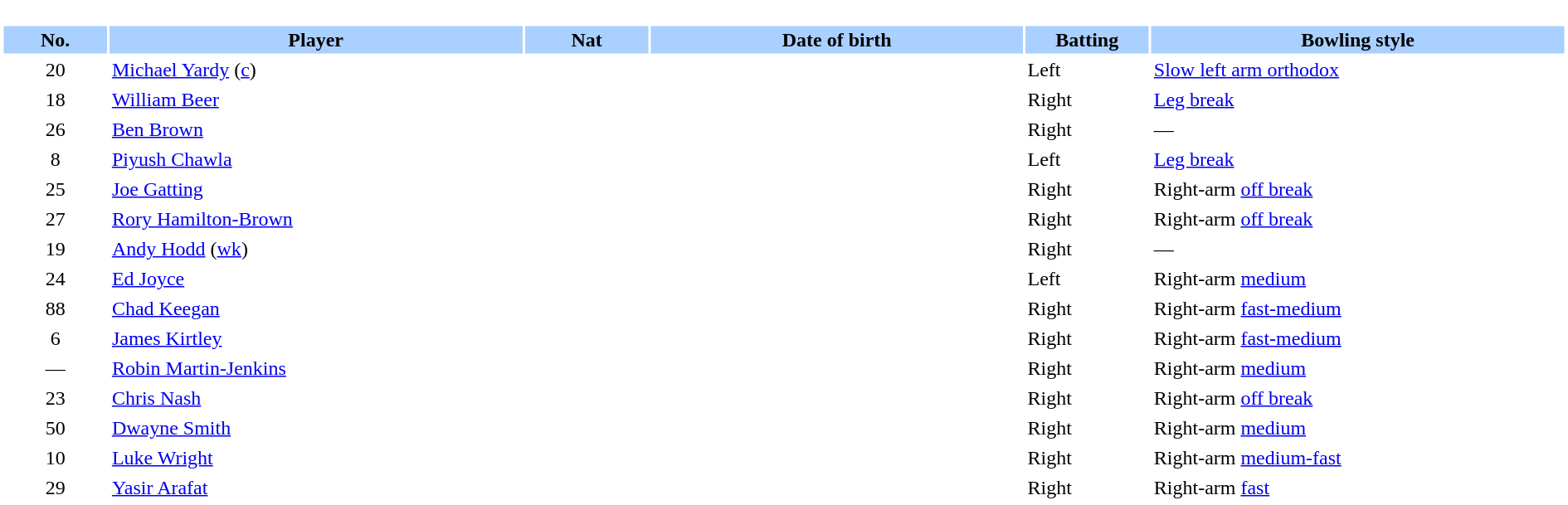<table border="0" style="width:100%;">
<tr>
<td style="vertical-align:top; background:#fff; width:90%;"><br><table border="0" cellspacing="2" cellpadding="2" style="width:100%;">
<tr style="background:#aad0ff;">
<th scope="col" width="5%">No.</th>
<th scope="col" width="20%">Player</th>
<th scope="col" width="6%">Nat</th>
<th scope="col" width="18%">Date of birth</th>
<th scope="col" width="6%">Batting</th>
<th scope="col" width="20%">Bowling style</th>
</tr>
<tr>
<td style="text-align:center">20</td>
<td><a href='#'>Michael Yardy</a> (<a href='#'>c</a>)</td>
<td style="text-align:center"></td>
<td></td>
<td>Left</td>
<td><a href='#'>Slow left arm orthodox</a></td>
</tr>
<tr>
<td style="text-align:center">18</td>
<td><a href='#'>William Beer</a></td>
<td style="text-align:center"></td>
<td></td>
<td>Right</td>
<td><a href='#'>Leg break</a></td>
</tr>
<tr>
<td style="text-align:center">26</td>
<td><a href='#'>Ben Brown</a></td>
<td style="text-align:center"></td>
<td></td>
<td>Right</td>
<td>—</td>
</tr>
<tr>
<td style="text-align:center">8</td>
<td><a href='#'>Piyush Chawla</a></td>
<td style="text-align:center"></td>
<td></td>
<td>Left</td>
<td><a href='#'>Leg break</a></td>
</tr>
<tr>
<td style="text-align:center">25</td>
<td><a href='#'>Joe Gatting</a></td>
<td style="text-align:center"></td>
<td></td>
<td>Right</td>
<td>Right-arm <a href='#'>off break</a></td>
</tr>
<tr>
<td style="text-align:center">27</td>
<td><a href='#'>Rory Hamilton-Brown</a></td>
<td style="text-align:center"></td>
<td></td>
<td>Right</td>
<td>Right-arm <a href='#'>off break</a></td>
</tr>
<tr>
<td style="text-align:center">19</td>
<td><a href='#'>Andy Hodd</a> (<a href='#'>wk</a>)</td>
<td style="text-align:center"></td>
<td></td>
<td>Right</td>
<td>—</td>
</tr>
<tr>
<td style="text-align:center">24</td>
<td><a href='#'>Ed Joyce</a></td>
<td style="text-align:center"></td>
<td></td>
<td>Left</td>
<td>Right-arm <a href='#'>medium</a></td>
</tr>
<tr>
<td style="text-align:center">88</td>
<td><a href='#'>Chad Keegan</a></td>
<td style="text-align:center"></td>
<td></td>
<td>Right</td>
<td>Right-arm <a href='#'>fast-medium</a></td>
</tr>
<tr>
<td style="text-align:center">6</td>
<td><a href='#'>James Kirtley</a></td>
<td style="text-align:center"></td>
<td></td>
<td>Right</td>
<td>Right-arm <a href='#'>fast-medium</a></td>
</tr>
<tr>
<td style="text-align:center">—</td>
<td><a href='#'>Robin Martin-Jenkins</a></td>
<td style="text-align:center"></td>
<td></td>
<td>Right</td>
<td>Right-arm <a href='#'>medium</a></td>
</tr>
<tr>
<td style="text-align:center">23</td>
<td><a href='#'>Chris Nash</a></td>
<td style="text-align:center"></td>
<td></td>
<td>Right</td>
<td>Right-arm <a href='#'>off break</a></td>
</tr>
<tr>
<td style="text-align:center">50</td>
<td><a href='#'>Dwayne Smith</a></td>
<td style="text-align:center"></td>
<td></td>
<td>Right</td>
<td>Right-arm <a href='#'>medium</a></td>
</tr>
<tr>
<td style="text-align:center">10</td>
<td><a href='#'>Luke Wright</a></td>
<td style="text-align:center"></td>
<td></td>
<td>Right</td>
<td>Right-arm <a href='#'>medium-fast</a></td>
</tr>
<tr>
<td style="text-align:center">29</td>
<td><a href='#'>Yasir Arafat</a></td>
<td style="text-align:center"></td>
<td></td>
<td>Right</td>
<td>Right-arm <a href='#'>fast</a></td>
</tr>
</table>
</td>
</tr>
</table>
